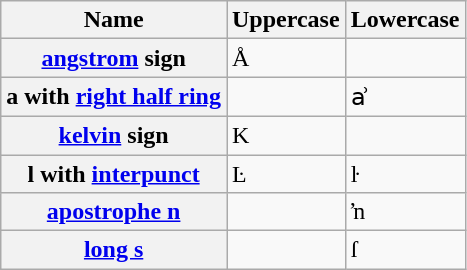<table class="wikitable Unicode">
<tr>
<th>Name</th>
<th>Uppercase</th>
<th>Lowercase</th>
</tr>
<tr>
<th><a href='#'>angstrom</a> sign</th>
<td>&#x212B;</td>
<td></td>
</tr>
<tr>
<th>a with <a href='#'>right half ring</a></th>
<td></td>
<td>ẚ</td>
</tr>
<tr>
<th><a href='#'>kelvin</a> sign</th>
<td>&#x212A;</td>
<td></td>
</tr>
<tr>
<th>l with <a href='#'>interpunct</a></th>
<td>Ŀ</td>
<td>ŀ</td>
</tr>
<tr>
<th><a href='#'>apostrophe n</a></th>
<td></td>
<td>ŉ</td>
</tr>
<tr>
<th><a href='#'>long s</a></th>
<td></td>
<td>ſ</td>
</tr>
</table>
